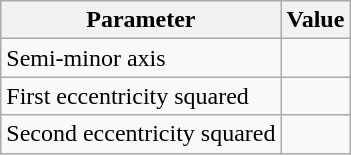<table class="wikitable">
<tr>
<th>Parameter</th>
<th>Value</th>
</tr>
<tr>
<td>Semi-minor axis</td>
<td></td>
</tr>
<tr>
<td>First eccentricity squared</td>
<td></td>
</tr>
<tr>
<td>Second eccentricity squared</td>
<td></td>
</tr>
</table>
